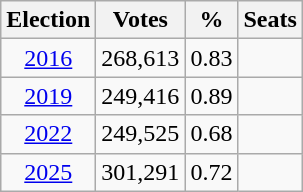<table class="wikitable" style="text-align:center">
<tr>
<th>Election</th>
<th>Votes</th>
<th>%</th>
<th>Seats</th>
</tr>
<tr>
<td><a href='#'>2016</a></td>
<td>268,613</td>
<td>0.83</td>
<td></td>
</tr>
<tr>
<td><a href='#'>2019</a></td>
<td>249,416</td>
<td>0.89</td>
<td></td>
</tr>
<tr>
<td><a href='#'>2022</a></td>
<td>249,525</td>
<td>0.68</td>
<td></td>
</tr>
<tr>
<td><a href='#'>2025</a></td>
<td>301,291</td>
<td>0.72</td>
<td></td>
</tr>
</table>
